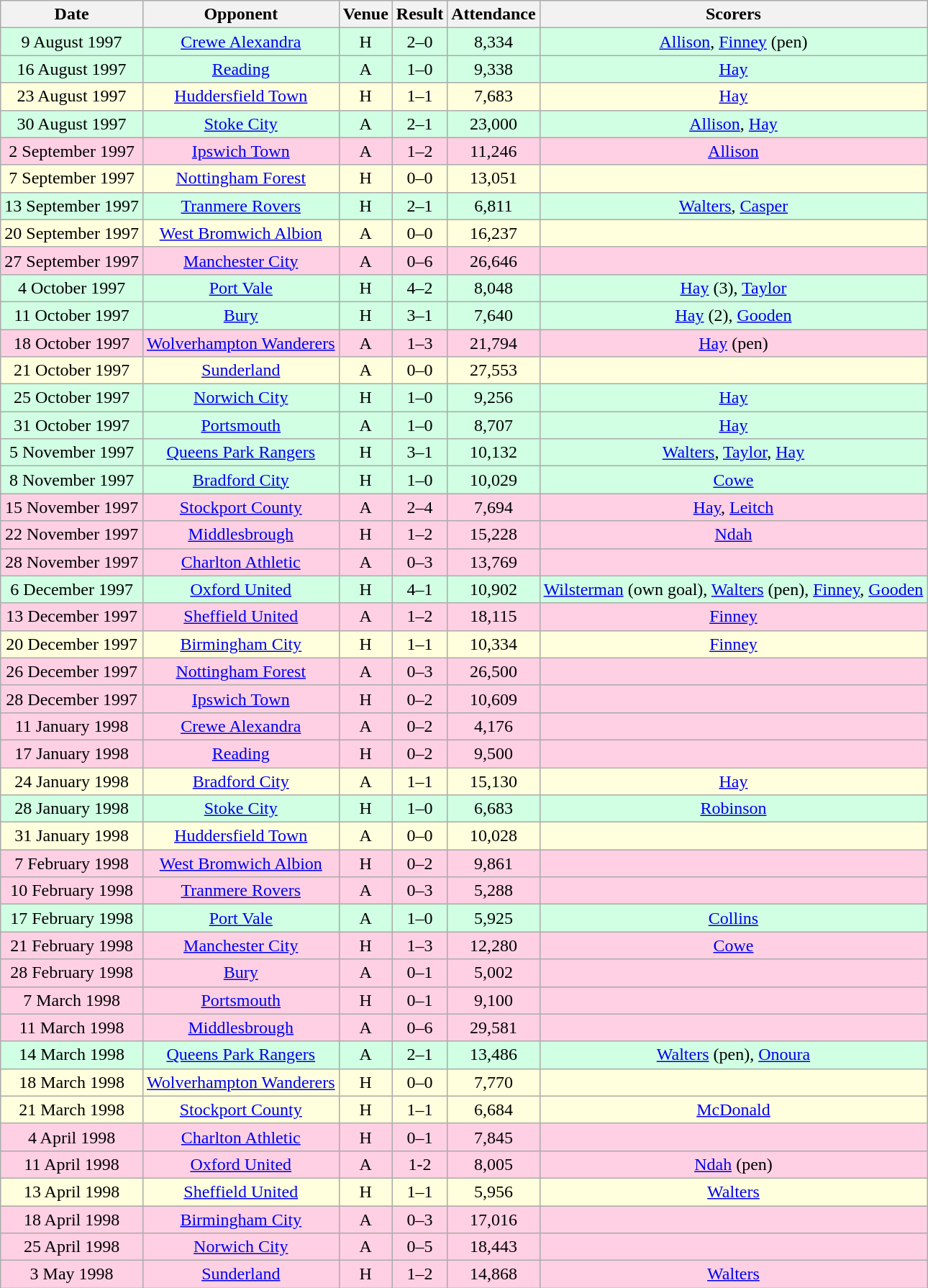<table class="wikitable sortable" style="font-size:100%; text-align:center">
<tr>
<th>Date</th>
<th>Opponent</th>
<th>Venue</th>
<th>Result</th>
<th>Attendance</th>
<th>Scorers</th>
</tr>
<tr style="background-color: #d0ffe3;">
<td>9 August 1997</td>
<td><a href='#'>Crewe Alexandra</a></td>
<td>H</td>
<td>2–0</td>
<td>8,334</td>
<td><a href='#'>Allison</a>, <a href='#'>Finney</a> (pen)</td>
</tr>
<tr style="background-color: #d0ffe3;">
<td>16 August 1997</td>
<td><a href='#'>Reading</a></td>
<td>A</td>
<td>1–0</td>
<td>9,338</td>
<td><a href='#'>Hay</a></td>
</tr>
<tr style="background-color: #ffffdd;">
<td>23 August 1997</td>
<td><a href='#'>Huddersfield Town</a></td>
<td>H</td>
<td>1–1</td>
<td>7,683</td>
<td><a href='#'>Hay</a></td>
</tr>
<tr style="background-color: #d0ffe3;">
<td>30 August 1997</td>
<td><a href='#'>Stoke City</a></td>
<td>A</td>
<td>2–1</td>
<td>23,000</td>
<td><a href='#'>Allison</a>, <a href='#'>Hay</a></td>
</tr>
<tr style="background-color: #ffd0e3;">
<td>2 September 1997</td>
<td><a href='#'>Ipswich Town</a></td>
<td>A</td>
<td>1–2</td>
<td>11,246</td>
<td><a href='#'>Allison</a></td>
</tr>
<tr style="background-color: #ffffdd;">
<td>7 September 1997</td>
<td><a href='#'>Nottingham Forest</a></td>
<td>H</td>
<td>0–0</td>
<td>13,051</td>
<td></td>
</tr>
<tr style="background-color: #d0ffe3;">
<td>13 September 1997</td>
<td><a href='#'>Tranmere Rovers</a></td>
<td>H</td>
<td>2–1</td>
<td>6,811</td>
<td><a href='#'>Walters</a>, <a href='#'>Casper</a></td>
</tr>
<tr style="background-color: #ffffdd;">
<td>20 September 1997</td>
<td><a href='#'>West Bromwich Albion</a></td>
<td>A</td>
<td>0–0</td>
<td>16,237</td>
<td></td>
</tr>
<tr style="background-color: #ffd0e3;">
<td>27 September 1997</td>
<td><a href='#'>Manchester City</a></td>
<td>A</td>
<td>0–6</td>
<td>26,646</td>
<td></td>
</tr>
<tr style="background-color: #d0ffe3;">
<td>4 October 1997</td>
<td><a href='#'>Port Vale</a></td>
<td>H</td>
<td>4–2</td>
<td>8,048</td>
<td><a href='#'>Hay</a> (3), <a href='#'>Taylor</a></td>
</tr>
<tr style="background-color: #d0ffe3;">
<td>11 October 1997</td>
<td><a href='#'>Bury</a></td>
<td>H</td>
<td>3–1</td>
<td>7,640</td>
<td><a href='#'>Hay</a> (2), <a href='#'>Gooden</a></td>
</tr>
<tr style="background-color: #ffd0e3;">
<td>18 October 1997</td>
<td><a href='#'>Wolverhampton Wanderers</a></td>
<td>A</td>
<td>1–3</td>
<td>21,794</td>
<td><a href='#'>Hay</a> (pen)</td>
</tr>
<tr style="background-color: #ffffdd;">
<td>21 October 1997</td>
<td><a href='#'>Sunderland</a></td>
<td>A</td>
<td>0–0</td>
<td>27,553</td>
<td></td>
</tr>
<tr style="background-color: #d0ffe3;">
<td>25 October 1997</td>
<td><a href='#'>Norwich City</a></td>
<td>H</td>
<td>1–0</td>
<td>9,256</td>
<td><a href='#'>Hay</a></td>
</tr>
<tr style="background-color: #d0ffe3;">
<td>31 October 1997</td>
<td><a href='#'>Portsmouth</a></td>
<td>A</td>
<td>1–0</td>
<td>8,707</td>
<td><a href='#'>Hay</a></td>
</tr>
<tr style="background-color: #d0ffe3;">
<td>5 November 1997</td>
<td><a href='#'>Queens Park Rangers</a></td>
<td>H</td>
<td>3–1</td>
<td>10,132</td>
<td><a href='#'>Walters</a>, <a href='#'>Taylor</a>, <a href='#'>Hay</a></td>
</tr>
<tr style="background-color: #d0ffe3;">
<td>8 November 1997</td>
<td><a href='#'>Bradford City</a></td>
<td>H</td>
<td>1–0</td>
<td>10,029</td>
<td><a href='#'>Cowe</a></td>
</tr>
<tr style="background-color: #ffd0e3;">
<td>15 November 1997</td>
<td><a href='#'>Stockport County</a></td>
<td>A</td>
<td>2–4</td>
<td>7,694</td>
<td><a href='#'>Hay</a>, <a href='#'>Leitch</a></td>
</tr>
<tr style="background-color: #ffd0e3;">
<td>22 November 1997</td>
<td><a href='#'>Middlesbrough</a></td>
<td>H</td>
<td>1–2</td>
<td>15,228</td>
<td><a href='#'>Ndah</a></td>
</tr>
<tr style="background-color: #ffd0e3;">
<td>28 November 1997</td>
<td><a href='#'>Charlton Athletic</a></td>
<td>A</td>
<td>0–3</td>
<td>13,769</td>
<td></td>
</tr>
<tr style="background-color: #d0ffe3;">
<td>6 December 1997</td>
<td><a href='#'>Oxford United</a></td>
<td>H</td>
<td>4–1</td>
<td>10,902</td>
<td><a href='#'>Wilsterman</a> (own goal), <a href='#'>Walters</a> (pen), <a href='#'>Finney</a>, <a href='#'>Gooden</a></td>
</tr>
<tr style="background-color: #ffd0e3;">
<td>13 December 1997</td>
<td><a href='#'>Sheffield United</a></td>
<td>A</td>
<td>1–2</td>
<td>18,115</td>
<td><a href='#'>Finney</a></td>
</tr>
<tr style="background-color: #ffffdd;">
<td>20 December 1997</td>
<td><a href='#'>Birmingham City</a></td>
<td>H</td>
<td>1–1</td>
<td>10,334</td>
<td><a href='#'>Finney</a></td>
</tr>
<tr style="background-color: #ffd0e3;">
<td>26 December 1997</td>
<td><a href='#'>Nottingham Forest</a></td>
<td>A</td>
<td>0–3</td>
<td>26,500</td>
<td></td>
</tr>
<tr style="background-color: #ffd0e3;">
<td>28 December 1997</td>
<td><a href='#'>Ipswich Town</a></td>
<td>H</td>
<td>0–2</td>
<td>10,609</td>
<td></td>
</tr>
<tr style="background-color: #ffd0e3;">
<td>11 January 1998</td>
<td><a href='#'>Crewe Alexandra</a></td>
<td>A</td>
<td>0–2</td>
<td>4,176</td>
<td></td>
</tr>
<tr style="background-color: #ffd0e3;">
<td>17 January 1998</td>
<td><a href='#'>Reading</a></td>
<td>H</td>
<td>0–2</td>
<td>9,500</td>
<td></td>
</tr>
<tr style="background-color: #ffffdd;">
<td>24 January 1998</td>
<td><a href='#'>Bradford City</a></td>
<td>A</td>
<td>1–1</td>
<td>15,130</td>
<td><a href='#'>Hay</a></td>
</tr>
<tr style="background-color: #d0ffe3;">
<td>28 January 1998</td>
<td><a href='#'>Stoke City</a></td>
<td>H</td>
<td>1–0</td>
<td>6,683</td>
<td><a href='#'>Robinson</a></td>
</tr>
<tr style="background-color: #ffffdd;">
<td>31 January 1998</td>
<td><a href='#'>Huddersfield Town</a></td>
<td>A</td>
<td>0–0</td>
<td>10,028</td>
<td></td>
</tr>
<tr style="background-color: #ffd0e3;">
<td>7 February 1998</td>
<td><a href='#'>West Bromwich Albion</a></td>
<td>H</td>
<td>0–2</td>
<td>9,861</td>
<td></td>
</tr>
<tr style="background-color: #ffd0e3;">
<td>10 February 1998</td>
<td><a href='#'>Tranmere Rovers</a></td>
<td>A</td>
<td>0–3</td>
<td>5,288</td>
<td></td>
</tr>
<tr style="background-color: #d0ffe3;">
<td>17 February 1998</td>
<td><a href='#'>Port Vale</a></td>
<td>A</td>
<td>1–0</td>
<td>5,925</td>
<td><a href='#'>Collins</a></td>
</tr>
<tr style="background-color: #ffd0e3;">
<td>21 February 1998</td>
<td><a href='#'>Manchester City</a></td>
<td>H</td>
<td>1–3</td>
<td>12,280</td>
<td><a href='#'>Cowe</a></td>
</tr>
<tr style="background-color: #ffd0e3;">
<td>28 February 1998</td>
<td><a href='#'>Bury</a></td>
<td>A</td>
<td>0–1</td>
<td>5,002</td>
<td></td>
</tr>
<tr style="background-color: #ffd0e3;">
<td>7 March 1998</td>
<td><a href='#'>Portsmouth</a></td>
<td>H</td>
<td>0–1</td>
<td>9,100</td>
<td></td>
</tr>
<tr style="background-color: #ffd0e3;">
<td>11 March 1998</td>
<td><a href='#'>Middlesbrough</a></td>
<td>A</td>
<td>0–6</td>
<td>29,581</td>
<td></td>
</tr>
<tr style="background-color: #d0ffe3;">
<td>14 March 1998</td>
<td><a href='#'>Queens Park Rangers</a></td>
<td>A</td>
<td>2–1</td>
<td>13,486</td>
<td><a href='#'>Walters</a> (pen), <a href='#'>Onoura</a></td>
</tr>
<tr style="background-color: #ffffdd;">
<td>18 March 1998</td>
<td><a href='#'>Wolverhampton Wanderers</a></td>
<td>H</td>
<td>0–0</td>
<td>7,770</td>
<td></td>
</tr>
<tr style="background-color: #ffffdd;">
<td>21 March 1998</td>
<td><a href='#'>Stockport County</a></td>
<td>H</td>
<td>1–1</td>
<td>6,684</td>
<td><a href='#'>McDonald</a></td>
</tr>
<tr style="background-color: #ffd0e3;">
<td>4 April 1998</td>
<td><a href='#'>Charlton Athletic</a></td>
<td>H</td>
<td>0–1</td>
<td>7,845</td>
<td></td>
</tr>
<tr style="background-color: #ffd0e3;">
<td>11 April 1998</td>
<td><a href='#'>Oxford United</a></td>
<td>A</td>
<td>1-2</td>
<td>8,005</td>
<td><a href='#'>Ndah</a> (pen)</td>
</tr>
<tr style="background-color: #ffffdd;">
<td>13 April 1998</td>
<td><a href='#'>Sheffield United</a></td>
<td>H</td>
<td>1–1</td>
<td>5,956</td>
<td><a href='#'>Walters</a></td>
</tr>
<tr style="background-color: #ffd0e3;">
<td>18 April 1998</td>
<td><a href='#'>Birmingham City</a></td>
<td>A</td>
<td>0–3</td>
<td>17,016</td>
<td></td>
</tr>
<tr style="background-color: #ffd0e3;">
<td>25 April 1998</td>
<td><a href='#'>Norwich City</a></td>
<td>A</td>
<td>0–5</td>
<td>18,443</td>
<td></td>
</tr>
<tr style="background-color: #ffd0e3;">
<td>3 May 1998</td>
<td><a href='#'>Sunderland</a></td>
<td>H</td>
<td>1–2</td>
<td>14,868</td>
<td><a href='#'>Walters</a></td>
</tr>
</table>
